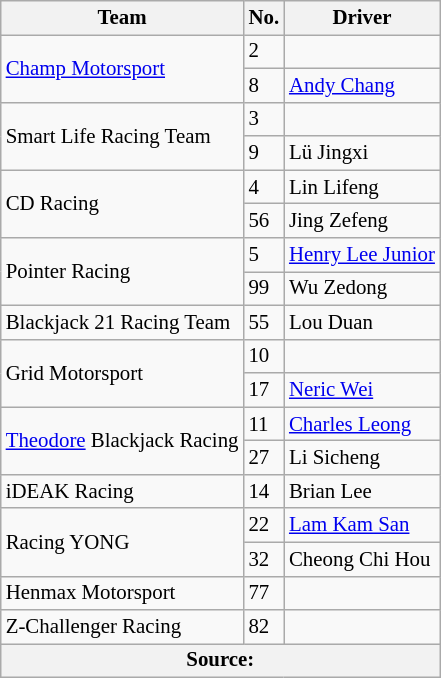<table class="wikitable" style="font-size: 87%;">
<tr>
<th>Team</th>
<th>No.</th>
<th>Driver</th>
</tr>
<tr>
<td rowspan="2"> <a href='#'>Champ Motorsport</a></td>
<td>2</td>
<td> </td>
</tr>
<tr>
<td>8</td>
<td> <a href='#'>Andy Chang</a></td>
</tr>
<tr>
<td rowspan="2"> Smart Life Racing Team</td>
<td>3</td>
<td> </td>
</tr>
<tr>
<td>9</td>
<td> Lü Jingxi</td>
</tr>
<tr>
<td rowspan="2"> CD Racing</td>
<td>4</td>
<td> Lin Lifeng</td>
</tr>
<tr>
<td>56</td>
<td> Jing Zefeng</td>
</tr>
<tr>
<td rowspan="2"> Pointer Racing</td>
<td>5</td>
<td> <a href='#'>Henry Lee Junior</a></td>
</tr>
<tr>
<td>99</td>
<td> Wu Zedong</td>
</tr>
<tr>
<td> Blackjack 21 Racing Team</td>
<td>55</td>
<td> Lou Duan</td>
</tr>
<tr>
<td rowspan="2"> Grid Motorsport</td>
<td>10</td>
<td> </td>
</tr>
<tr>
<td>17</td>
<td> <a href='#'>Neric Wei</a></td>
</tr>
<tr>
<td rowspan="2"> <a href='#'>Theodore</a> Blackjack Racing</td>
<td>11</td>
<td> <a href='#'>Charles Leong</a></td>
</tr>
<tr>
<td>27</td>
<td> Li Sicheng</td>
</tr>
<tr>
<td> iDEAK Racing</td>
<td>14</td>
<td> Brian Lee</td>
</tr>
<tr>
<td rowspan="2"> Racing YONG</td>
<td>22</td>
<td> <a href='#'>Lam Kam San</a></td>
</tr>
<tr>
<td>32</td>
<td> Cheong Chi Hou</td>
</tr>
<tr>
<td> Henmax Motorsport</td>
<td>77</td>
<td> </td>
</tr>
<tr>
<td> Z-Challenger Racing</td>
<td>82</td>
<td> </td>
</tr>
<tr>
<th colspan="3">Source:</th>
</tr>
</table>
